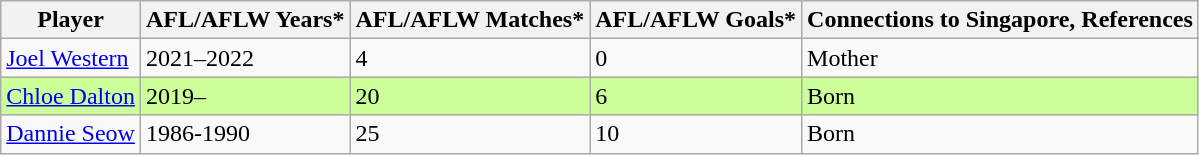<table class="wikitable sortable">
<tr>
<th>Player</th>
<th>AFL/AFLW Years*</th>
<th>AFL/AFLW Matches*</th>
<th>AFL/AFLW Goals*</th>
<th>Connections to Singapore, References</th>
</tr>
<tr>
<td><a href='#'>Joel Western</a></td>
<td>2021–2022</td>
<td>4</td>
<td>0</td>
<td>Mother</td>
</tr>
<tr bgcolor=#CCFF99>
<td><a href='#'>Chloe Dalton</a></td>
<td>2019–</td>
<td>20</td>
<td>6</td>
<td>Born</td>
</tr>
<tr>
<td><a href='#'>Dannie Seow</a></td>
<td>1986-1990</td>
<td>25</td>
<td>10</td>
<td>Born</td>
</tr>
</table>
